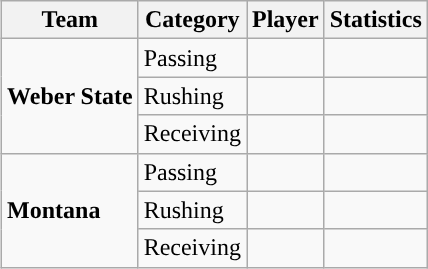<table class="wikitable" style="float: right;">
<tr>
<th>Team</th>
<th>Category</th>
<th>Player</th>
<th>Statistics</th>
</tr>
<tr>
<td rowspan=3><strong>Weber State</strong></td>
<td>Passing</td>
<td></td>
<td></td>
</tr>
<tr>
<td>Rushing</td>
<td></td>
<td></td>
</tr>
<tr>
<td>Receiving</td>
<td></td>
<td></td>
</tr>
<tr>
<td rowspan=3><strong>Montana</strong></td>
<td>Passing</td>
<td></td>
<td></td>
</tr>
<tr>
<td>Rushing</td>
<td></td>
<td></td>
</tr>
<tr>
<td>Receiving</td>
<td></td>
<td></td>
</tr>
</table>
